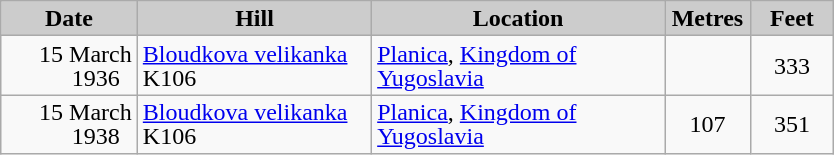<table class="wikitable sortable" style="text-align:left; line-height:16px; width:44%;">
<tr>
<th style="background-color: #ccc;" width="88">Date</th>
<th style="background-color: #ccc;" width="157">Hill</th>
<th style="background-color: #ccc;" width="200">Location</th>
<th style="background-color: #ccc;" width="50">Metres</th>
<th style="background-color: #ccc;" width="50">Feet</th>
</tr>
<tr>
<td align=right>15 March 1936  </td>
<td><a href='#'>Bloudkova velikanka</a> K106</td>
<td><a href='#'>Planica</a>, <a href='#'>Kingdom of Yugoslavia</a></td>
<td align=center></td>
<td align=center>333</td>
</tr>
<tr>
<td align=right>15 March 1938  </td>
<td><a href='#'>Bloudkova velikanka</a> K106</td>
<td><a href='#'>Planica</a>, <a href='#'>Kingdom of Yugoslavia</a></td>
<td align=center>107</td>
<td align=center>351</td>
</tr>
</table>
